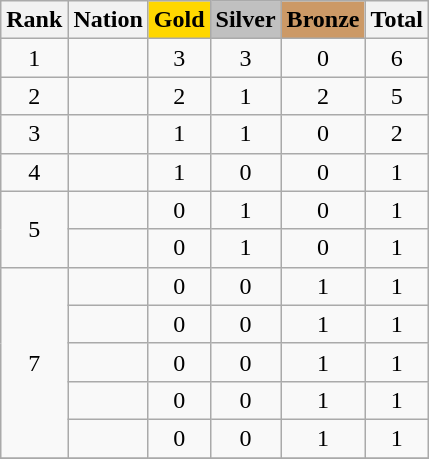<table class="wikitable sortable" style="text-align:center">
<tr>
<th>Rank</th>
<th>Nation</th>
<th style="background-color:gold">Gold</th>
<th style="background-color:silver">Silver</th>
<th style="background-color:#cc9966">Bronze</th>
<th>Total</th>
</tr>
<tr>
<td>1</td>
<td align=left></td>
<td>3</td>
<td>3</td>
<td>0</td>
<td>6</td>
</tr>
<tr>
<td>2</td>
<td align=left></td>
<td>2</td>
<td>1</td>
<td>2</td>
<td>5</td>
</tr>
<tr>
<td>3</td>
<td align=left></td>
<td>1</td>
<td>1</td>
<td>0</td>
<td>2</td>
</tr>
<tr>
<td>4</td>
<td align=left></td>
<td>1</td>
<td>0</td>
<td>0</td>
<td>1</td>
</tr>
<tr>
<td rowspan=2>5</td>
<td align=left></td>
<td>0</td>
<td>1</td>
<td>0</td>
<td>1</td>
</tr>
<tr>
<td align=left></td>
<td>0</td>
<td>1</td>
<td>0</td>
<td>1</td>
</tr>
<tr>
<td rowspan=5>7</td>
<td align=left></td>
<td>0</td>
<td>0</td>
<td>1</td>
<td>1</td>
</tr>
<tr>
<td align=left></td>
<td>0</td>
<td>0</td>
<td>1</td>
<td>1</td>
</tr>
<tr>
<td align=left></td>
<td>0</td>
<td>0</td>
<td>1</td>
<td>1</td>
</tr>
<tr>
<td align=left></td>
<td>0</td>
<td>0</td>
<td>1</td>
<td>1</td>
</tr>
<tr>
<td align=left></td>
<td>0</td>
<td>0</td>
<td>1</td>
<td>1</td>
</tr>
<tr>
</tr>
</table>
